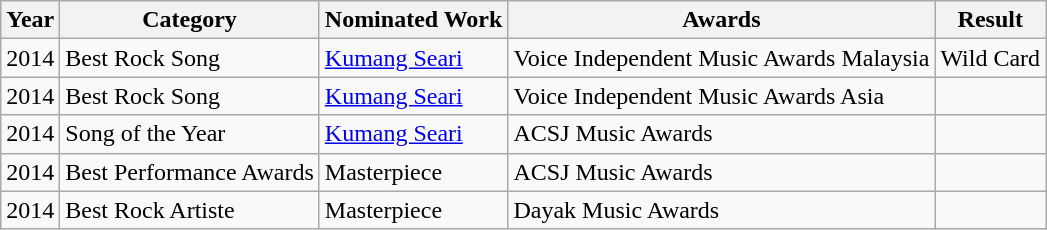<table class="wikitable">
<tr>
<th>Year</th>
<th>Category</th>
<th>Nominated Work</th>
<th>Awards</th>
<th>Result</th>
</tr>
<tr>
<td>2014</td>
<td>Best Rock Song</td>
<td><a href='#'>Kumang Seari</a></td>
<td>Voice Independent Music Awards Malaysia</td>
<td>Wild Card</td>
</tr>
<tr>
<td>2014</td>
<td>Best Rock Song</td>
<td><a href='#'>Kumang Seari</a></td>
<td>Voice Independent Music Awards Asia</td>
<td></td>
</tr>
<tr>
<td>2014</td>
<td>Song of the Year</td>
<td><a href='#'>Kumang Seari</a></td>
<td>ACSJ Music Awards</td>
<td></td>
</tr>
<tr>
<td>2014</td>
<td>Best Performance Awards</td>
<td>Masterpiece</td>
<td>ACSJ Music Awards</td>
<td></td>
</tr>
<tr>
<td>2014</td>
<td>Best Rock Artiste</td>
<td>Masterpiece</td>
<td>Dayak Music Awards</td>
<td></td>
</tr>
</table>
